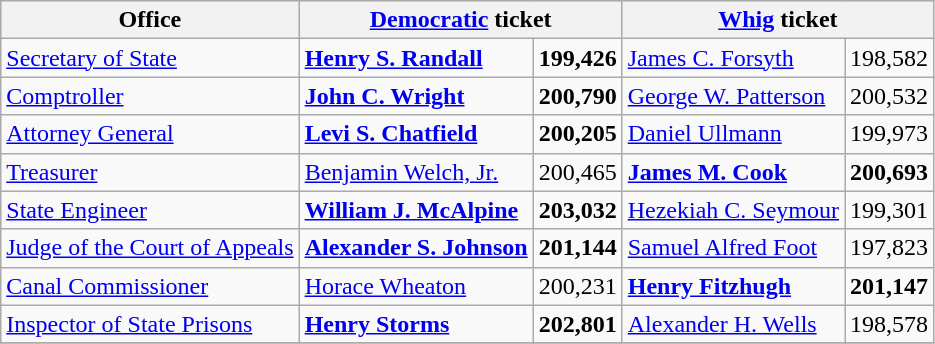<table class=wikitable>
<tr bgcolor=lightgrey>
<th>Office</th>
<th colspan="2" ><a href='#'>Democratic</a> ticket</th>
<th colspan="2" ><a href='#'>Whig</a> ticket</th>
</tr>
<tr>
<td><a href='#'>Secretary of State</a></td>
<td><strong><a href='#'>Henry S. Randall</a></strong></td>
<td align="right"><strong>199,426</strong></td>
<td><a href='#'>James C. Forsyth</a></td>
<td align="right">198,582</td>
</tr>
<tr>
<td><a href='#'>Comptroller</a></td>
<td><strong><a href='#'>John C. Wright</a></strong></td>
<td align="right"><strong>200,790</strong></td>
<td><a href='#'>George W. Patterson</a></td>
<td align="right">200,532</td>
</tr>
<tr>
<td><a href='#'>Attorney General</a></td>
<td><strong><a href='#'>Levi S. Chatfield</a></strong></td>
<td align="right"><strong>200,205</strong></td>
<td><a href='#'>Daniel Ullmann</a></td>
<td align="right">199,973</td>
</tr>
<tr>
<td><a href='#'>Treasurer</a></td>
<td><a href='#'>Benjamin Welch, Jr.</a></td>
<td align="right">200,465</td>
<td><strong><a href='#'>James M. Cook</a></strong></td>
<td align="right"><strong>200,693</strong></td>
</tr>
<tr>
<td><a href='#'>State Engineer</a></td>
<td><strong><a href='#'>William J. McAlpine</a></strong></td>
<td align="right"><strong>203,032</strong></td>
<td><a href='#'>Hezekiah C. Seymour</a></td>
<td align="right">199,301</td>
</tr>
<tr>
<td><a href='#'>Judge of the Court of Appeals</a></td>
<td><strong><a href='#'>Alexander S. Johnson</a></strong></td>
<td align="right"><strong>201,144</strong></td>
<td><a href='#'>Samuel Alfred Foot</a></td>
<td align="right">197,823</td>
</tr>
<tr>
<td><a href='#'>Canal Commissioner</a></td>
<td><a href='#'>Horace Wheaton</a></td>
<td align="right">200,231</td>
<td><strong><a href='#'>Henry Fitzhugh</a></strong></td>
<td align="right"><strong>201,147</strong></td>
</tr>
<tr>
<td><a href='#'>Inspector of State Prisons</a></td>
<td><strong><a href='#'>Henry Storms</a></strong></td>
<td align="right"><strong>202,801</strong></td>
<td><a href='#'>Alexander H. Wells</a></td>
<td align="right">198,578</td>
</tr>
<tr>
</tr>
</table>
